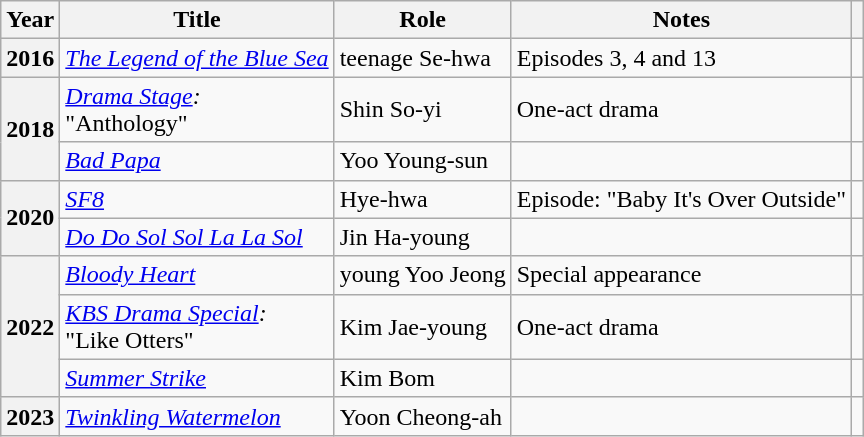<table class="wikitable plainrowheaders sortable">
<tr>
<th scope="col">Year</th>
<th scope="col">Title</th>
<th scope="col">Role</th>
<th scope="col">Notes</th>
<th scope="col" class="unsortable"></th>
</tr>
<tr>
<th scope="row">2016</th>
<td><em><a href='#'>The Legend of the Blue Sea</a></em></td>
<td>teenage Se-hwa</td>
<td>Episodes 3, 4 and 13</td>
<td style="text-align:center"></td>
</tr>
<tr>
<th scope="row" rowspan="2">2018</th>
<td><em><a href='#'>Drama Stage</a>:</em><br>"Anthology"</td>
<td>Shin So-yi</td>
<td>One-act drama</td>
<td style="text-align:center"></td>
</tr>
<tr>
<td><em><a href='#'>Bad Papa</a></em></td>
<td>Yoo Young-sun</td>
<td></td>
<td style="text-align:center"></td>
</tr>
<tr>
<th scope="row" rowspan="2">2020</th>
<td><em><a href='#'>SF8</a></em></td>
<td>Hye-hwa</td>
<td>Episode: "Baby It's Over Outside"</td>
<td style="text-align:center"></td>
</tr>
<tr>
<td><em><a href='#'>Do Do Sol Sol La La Sol</a></em></td>
<td>Jin Ha-young</td>
<td></td>
<td style="text-align:center"></td>
</tr>
<tr>
<th scope="row" rowspan="3">2022</th>
<td><em><a href='#'>Bloody Heart</a></em></td>
<td>young Yoo Jeong</td>
<td>Special appearance</td>
<td style="text-align:center"></td>
</tr>
<tr>
<td><em><a href='#'>KBS Drama Special</a>:</em><br>"Like Otters"</td>
<td>Kim Jae-young</td>
<td>One-act drama</td>
<td style="text-align:center"></td>
</tr>
<tr>
<td><em><a href='#'>Summer Strike</a></em></td>
<td>Kim Bom</td>
<td></td>
<td style="text-align:center"></td>
</tr>
<tr>
<th scope="row">2023</th>
<td><em><a href='#'>Twinkling Watermelon</a></em></td>
<td>Yoon Cheong-ah</td>
<td></td>
<td style="text-align:center"></td>
</tr>
</table>
